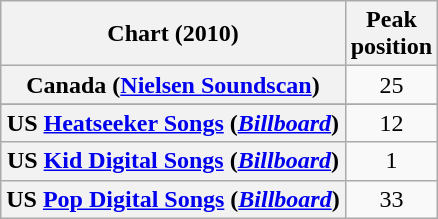<table class="wikitable sortable plainrowheaders" style="text-align:center">
<tr>
<th>Chart (2010)</th>
<th>Peak<br>position</th>
</tr>
<tr>
<th scope="row">Canada (<a href='#'>Nielsen Soundscan</a>)</th>
<td>25</td>
</tr>
<tr>
</tr>
<tr>
<th scope="row">US <a href='#'>Heatseeker Songs</a> (<a href='#'><em>Billboard</em></a>)</th>
<td>12</td>
</tr>
<tr>
<th scope="row">US <a href='#'>Kid Digital Songs</a> (<a href='#'><em>Billboard</em></a>)</th>
<td>1</td>
</tr>
<tr>
<th scope="row">US <a href='#'>Pop Digital Songs</a> (<a href='#'><em>Billboard</em></a>)</th>
<td>33</td>
</tr>
</table>
